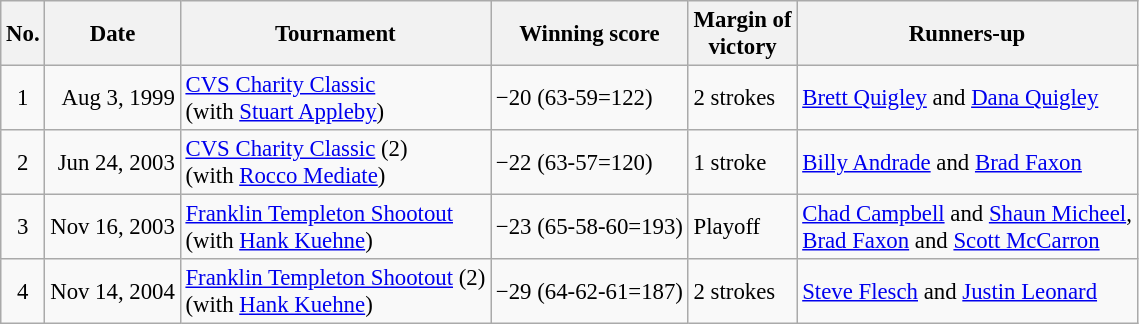<table class="wikitable" style="font-size:95%;">
<tr>
<th>No.</th>
<th>Date</th>
<th>Tournament</th>
<th>Winning score</th>
<th>Margin of<br>victory</th>
<th>Runners-up</th>
</tr>
<tr>
<td align=center>1</td>
<td align=right>Aug 3, 1999</td>
<td><a href='#'>CVS Charity Classic</a><br>(with  <a href='#'>Stuart Appleby</a>)</td>
<td>−20 (63-59=122)</td>
<td>2 strokes</td>
<td> <a href='#'>Brett Quigley</a> and  <a href='#'>Dana Quigley</a></td>
</tr>
<tr>
<td align=center>2</td>
<td align=right>Jun 24, 2003</td>
<td><a href='#'>CVS Charity Classic</a> (2)<br>(with  <a href='#'>Rocco Mediate</a>)</td>
<td>−22 (63-57=120)</td>
<td>1 stroke</td>
<td> <a href='#'>Billy Andrade</a> and  <a href='#'>Brad Faxon</a></td>
</tr>
<tr>
<td align=center>3</td>
<td align=right>Nov 16, 2003</td>
<td><a href='#'>Franklin Templeton Shootout</a><br>(with  <a href='#'>Hank Kuehne</a>)</td>
<td>−23 (65-58-60=193)</td>
<td>Playoff</td>
<td> <a href='#'>Chad Campbell</a> and  <a href='#'>Shaun Micheel</a>,<br> <a href='#'>Brad Faxon</a> and  <a href='#'>Scott McCarron</a></td>
</tr>
<tr>
<td align=center>4</td>
<td align=right>Nov 14, 2004</td>
<td><a href='#'>Franklin Templeton Shootout</a> (2)<br>(with  <a href='#'>Hank Kuehne</a>)</td>
<td>−29 (64-62-61=187)</td>
<td>2 strokes</td>
<td> <a href='#'>Steve Flesch</a> and  <a href='#'>Justin Leonard</a></td>
</tr>
</table>
